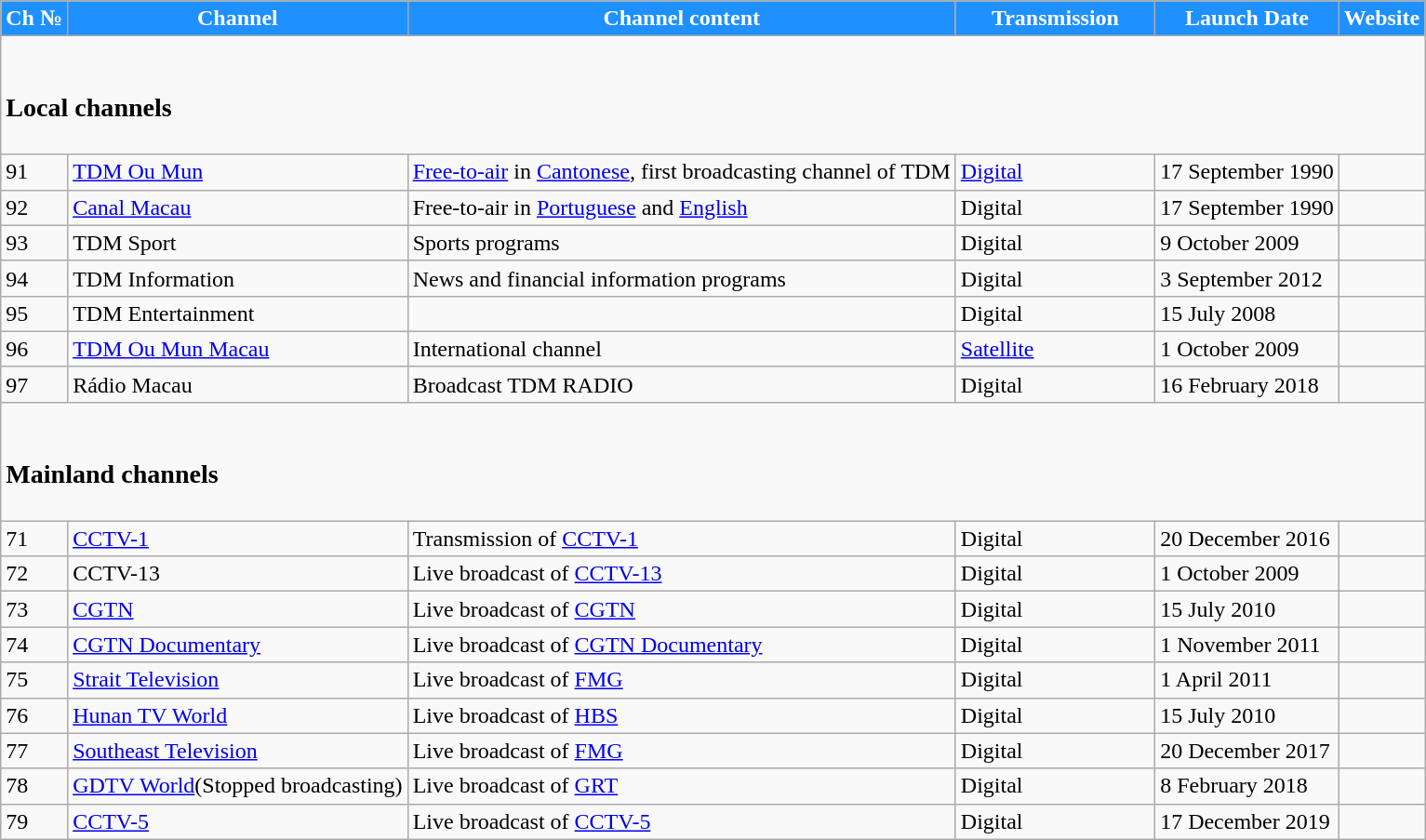<table class="wikitable">
<tr style="background:dodgerblue; color:white" align="center">
<td><strong>Ch №</strong></td>
<td><strong>Channel</strong></td>
<td><strong>Channel content</strong></td>
<td width="14%"><strong>Transmission</strong></td>
<td><strong>Launch Date</strong></td>
<td><strong>Website</strong></td>
</tr>
<tr>
<td colspan="6"><br><h3>Local channels</h3></td>
</tr>
<tr>
<td>91</td>
<td><a href='#'>TDM Ou Mun</a></td>
<td><a href='#'>Free-to-air</a> in <a href='#'>Cantonese</a>, first broadcasting channel of TDM</td>
<td><a href='#'>Digital</a></td>
<td>17 September 1990</td>
<td></td>
</tr>
<tr>
<td>92</td>
<td><a href='#'>Canal Macau</a></td>
<td>Free-to-air in <a href='#'>Portuguese</a> and <a href='#'>English</a></td>
<td>Digital</td>
<td>17 September 1990</td>
<td></td>
</tr>
<tr>
<td>93</td>
<td>TDM Sport</td>
<td>Sports programs</td>
<td>Digital</td>
<td>9 October 2009</td>
<td></td>
</tr>
<tr>
<td>94</td>
<td>TDM Information</td>
<td>News and financial information programs</td>
<td>Digital</td>
<td>3 September 2012</td>
<td></td>
</tr>
<tr>
<td>95</td>
<td>TDM Entertainment</td>
<td></td>
<td>Digital</td>
<td>15 July 2008</td>
<td></td>
</tr>
<tr>
<td>96</td>
<td><a href='#'>TDM Ou Mun Macau</a></td>
<td>International channel</td>
<td><a href='#'>Satellite</a></td>
<td>1 October 2009</td>
<td></td>
</tr>
<tr>
<td>97</td>
<td>Rádio Macau</td>
<td>Broadcast TDM RADIO</td>
<td>Digital</td>
<td>16 February 2018</td>
<td></td>
</tr>
<tr>
<td colspan="6"><br><h3>Mainland channels</h3></td>
</tr>
<tr>
<td>71</td>
<td><a href='#'>CCTV-1</a></td>
<td>Transmission of <a href='#'>CCTV-1</a></td>
<td>Digital</td>
<td>20 December 2016</td>
<td></td>
</tr>
<tr>
<td>72</td>
<td>CCTV-13</td>
<td>Live broadcast of <a href='#'>CCTV-13</a></td>
<td>Digital</td>
<td>1 October 2009</td>
<td></td>
</tr>
<tr>
<td>73</td>
<td><a href='#'>CGTN</a></td>
<td>Live broadcast of <a href='#'>CGTN</a></td>
<td>Digital</td>
<td>15 July 2010</td>
<td></td>
</tr>
<tr>
<td>74</td>
<td><a href='#'>CGTN Documentary</a></td>
<td>Live broadcast of <a href='#'>CGTN Documentary</a></td>
<td>Digital</td>
<td>1 November 2011</td>
<td></td>
</tr>
<tr>
<td>75</td>
<td><a href='#'>Strait Television</a></td>
<td>Live broadcast of <a href='#'>FMG</a></td>
<td>Digital</td>
<td>1 April 2011</td>
<td></td>
</tr>
<tr>
<td>76</td>
<td><a href='#'>Hunan TV World</a></td>
<td>Live broadcast of <a href='#'>HBS</a></td>
<td>Digital</td>
<td>15 July 2010</td>
<td></td>
</tr>
<tr>
<td>77</td>
<td><a href='#'>Southeast Television</a></td>
<td>Live broadcast of <a href='#'>FMG</a></td>
<td>Digital</td>
<td>20 December 2017</td>
<td></td>
</tr>
<tr>
<td>78</td>
<td><a href='#'>GDTV World</a>(Stopped broadcasting)</td>
<td>Live broadcast of <a href='#'>GRT</a></td>
<td>Digital</td>
<td>8 February 2018</td>
<td></td>
</tr>
<tr>
<td>79</td>
<td><a href='#'>CCTV-5</a></td>
<td>Live broadcast of <a href='#'>CCTV-5</a></td>
<td>Digital</td>
<td>17 December 2019</td>
<td></td>
</tr>
</table>
